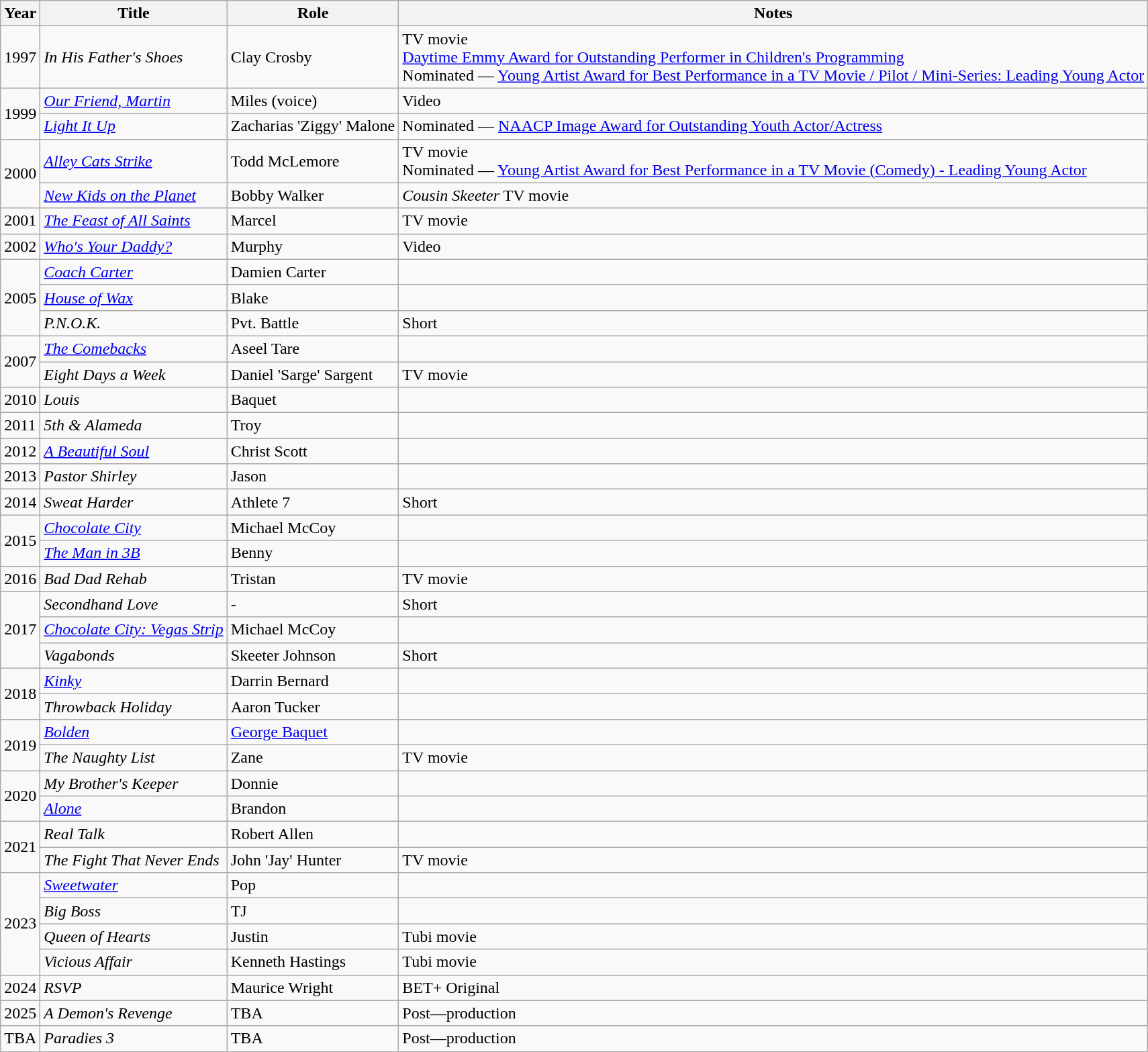<table class="wikitable plainrowheaders sortable" style="margin-right: 0;">
<tr>
<th scope="col">Year</th>
<th scope="col">Title</th>
<th scope="col">Role</th>
<th scope="col" class="unsortable">Notes</th>
</tr>
<tr>
<td>1997</td>
<td><em>In His Father's Shoes</em></td>
<td>Clay Crosby</td>
<td>TV movie<br><a href='#'>Daytime Emmy Award for Outstanding Performer in Children's Programming</a><br>Nominated — <a href='#'>Young Artist Award for Best Performance in a TV Movie / Pilot / Mini-Series: Leading Young Actor</a></td>
</tr>
<tr>
<td rowspan=2>1999</td>
<td><em><a href='#'>Our Friend, Martin</a></em></td>
<td>Miles (voice)</td>
<td>Video</td>
</tr>
<tr>
<td><em><a href='#'>Light It Up</a></em></td>
<td>Zacharias 'Ziggy' Malone</td>
<td>Nominated — <a href='#'>NAACP Image Award for Outstanding Youth Actor/Actress</a></td>
</tr>
<tr>
<td rowspan=2>2000</td>
<td><em><a href='#'>Alley Cats Strike</a></em></td>
<td>Todd McLemore</td>
<td>TV movie<br>Nominated — <a href='#'>Young Artist Award for Best Performance in a TV Movie (Comedy) - Leading Young Actor</a></td>
</tr>
<tr>
<td><em><a href='#'>New Kids on the Planet</a></em></td>
<td>Bobby Walker</td>
<td><em>Cousin Skeeter</em> TV movie</td>
</tr>
<tr>
<td>2001</td>
<td><em><a href='#'>The Feast of All Saints</a></em></td>
<td>Marcel</td>
<td>TV movie</td>
</tr>
<tr>
<td>2002</td>
<td><em><a href='#'>Who's Your Daddy?</a></em></td>
<td>Murphy</td>
<td>Video</td>
</tr>
<tr>
<td rowspan=3>2005</td>
<td><em><a href='#'>Coach Carter</a></em></td>
<td>Damien Carter</td>
<td></td>
</tr>
<tr>
<td><em><a href='#'>House of Wax</a></em></td>
<td>Blake</td>
<td></td>
</tr>
<tr>
<td><em>P.N.O.K.</em></td>
<td>Pvt. Battle</td>
<td>Short</td>
</tr>
<tr>
<td rowspan=2>2007</td>
<td><em><a href='#'>The Comebacks</a></em></td>
<td>Aseel Tare</td>
<td></td>
</tr>
<tr>
<td><em>Eight Days a Week</em></td>
<td>Daniel 'Sarge' Sargent</td>
<td>TV movie</td>
</tr>
<tr>
<td>2010</td>
<td><em>Louis</em></td>
<td>Baquet</td>
<td></td>
</tr>
<tr>
<td>2011</td>
<td><em>5th & Alameda</em></td>
<td>Troy</td>
<td></td>
</tr>
<tr>
<td>2012</td>
<td><em><a href='#'>A Beautiful Soul</a></em></td>
<td>Christ Scott</td>
<td></td>
</tr>
<tr>
<td>2013</td>
<td><em>Pastor Shirley</em></td>
<td>Jason</td>
<td></td>
</tr>
<tr>
<td>2014</td>
<td><em>Sweat Harder</em></td>
<td>Athlete 7</td>
<td>Short</td>
</tr>
<tr>
<td rowspan=2>2015</td>
<td><em><a href='#'>Chocolate City</a></em></td>
<td>Michael McCoy</td>
<td></td>
</tr>
<tr>
<td><em><a href='#'>The Man in 3B</a></em></td>
<td>Benny</td>
<td></td>
</tr>
<tr>
<td>2016</td>
<td><em>Bad Dad Rehab</em></td>
<td>Tristan</td>
<td>TV movie</td>
</tr>
<tr>
<td rowspan=3>2017</td>
<td><em>Secondhand Love</em></td>
<td>-</td>
<td>Short</td>
</tr>
<tr>
<td><em><a href='#'>Chocolate City: Vegas Strip</a></em></td>
<td>Michael McCoy</td>
<td></td>
</tr>
<tr>
<td><em>Vagabonds</em></td>
<td>Skeeter Johnson</td>
<td>Short</td>
</tr>
<tr>
<td rowspan=2>2018</td>
<td><em><a href='#'>Kinky</a></em></td>
<td>Darrin Bernard</td>
<td></td>
</tr>
<tr>
<td><em>Throwback Holiday</em></td>
<td>Aaron Tucker</td>
<td></td>
</tr>
<tr>
<td rowspan=2>2019</td>
<td><em><a href='#'>Bolden</a></em></td>
<td><a href='#'>George Baquet</a></td>
<td></td>
</tr>
<tr>
<td><em>The Naughty List</em></td>
<td>Zane</td>
<td>TV movie</td>
</tr>
<tr>
<td rowspan=2>2020</td>
<td><em>My Brother's Keeper</em></td>
<td>Donnie</td>
<td></td>
</tr>
<tr>
<td><em><a href='#'>Alone</a></em></td>
<td>Brandon</td>
<td></td>
</tr>
<tr>
<td rowspan=2>2021</td>
<td><em>Real Talk</em></td>
<td>Robert Allen</td>
<td></td>
</tr>
<tr>
<td><em>The Fight That Never Ends</em></td>
<td>John 'Jay' Hunter</td>
<td>TV movie</td>
</tr>
<tr>
<td rowspan="4">2023</td>
<td><em><a href='#'>Sweetwater</a></em></td>
<td>Pop</td>
<td></td>
</tr>
<tr>
<td><em>Big Boss</em></td>
<td>TJ</td>
<td></td>
</tr>
<tr>
<td><em>Queen of Hearts</em></td>
<td>Justin</td>
<td>Tubi movie</td>
</tr>
<tr>
<td><em>Vicious Affair</em></td>
<td>Kenneth Hastings</td>
<td>Tubi movie</td>
</tr>
<tr>
<td>2024</td>
<td><em>RSVP</em></td>
<td>Maurice Wright</td>
<td>BET+ Original</td>
</tr>
<tr>
<td>2025</td>
<td><em>A Demon's Revenge</em></td>
<td>TBA</td>
<td>Post—production</td>
</tr>
<tr>
<td>TBA</td>
<td><em>Paradies 3</em></td>
<td>TBA</td>
<td>Post—production</td>
</tr>
</table>
